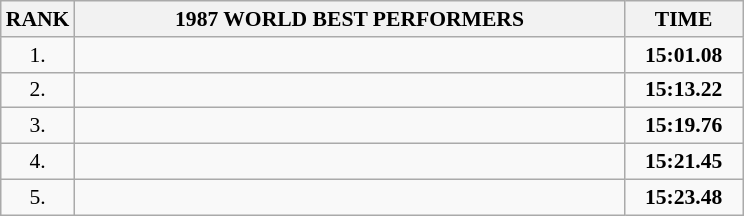<table class="wikitable" style="border-collapse: collapse; font-size: 90%;">
<tr>
<th>RANK</th>
<th align="center" style="width: 25em">1987 WORLD BEST PERFORMERS</th>
<th align="center" style="width: 5em">TIME</th>
</tr>
<tr>
<td align="center">1.</td>
<td></td>
<td align="center"><strong>15:01.08</strong></td>
</tr>
<tr>
<td align="center">2.</td>
<td></td>
<td align="center"><strong>15:13.22</strong></td>
</tr>
<tr>
<td align="center">3.</td>
<td></td>
<td align="center"><strong>15:19.76</strong></td>
</tr>
<tr>
<td align="center">4.</td>
<td></td>
<td align="center"><strong>15:21.45</strong></td>
</tr>
<tr>
<td align="center">5.</td>
<td></td>
<td align="center"><strong>15:23.48</strong></td>
</tr>
</table>
